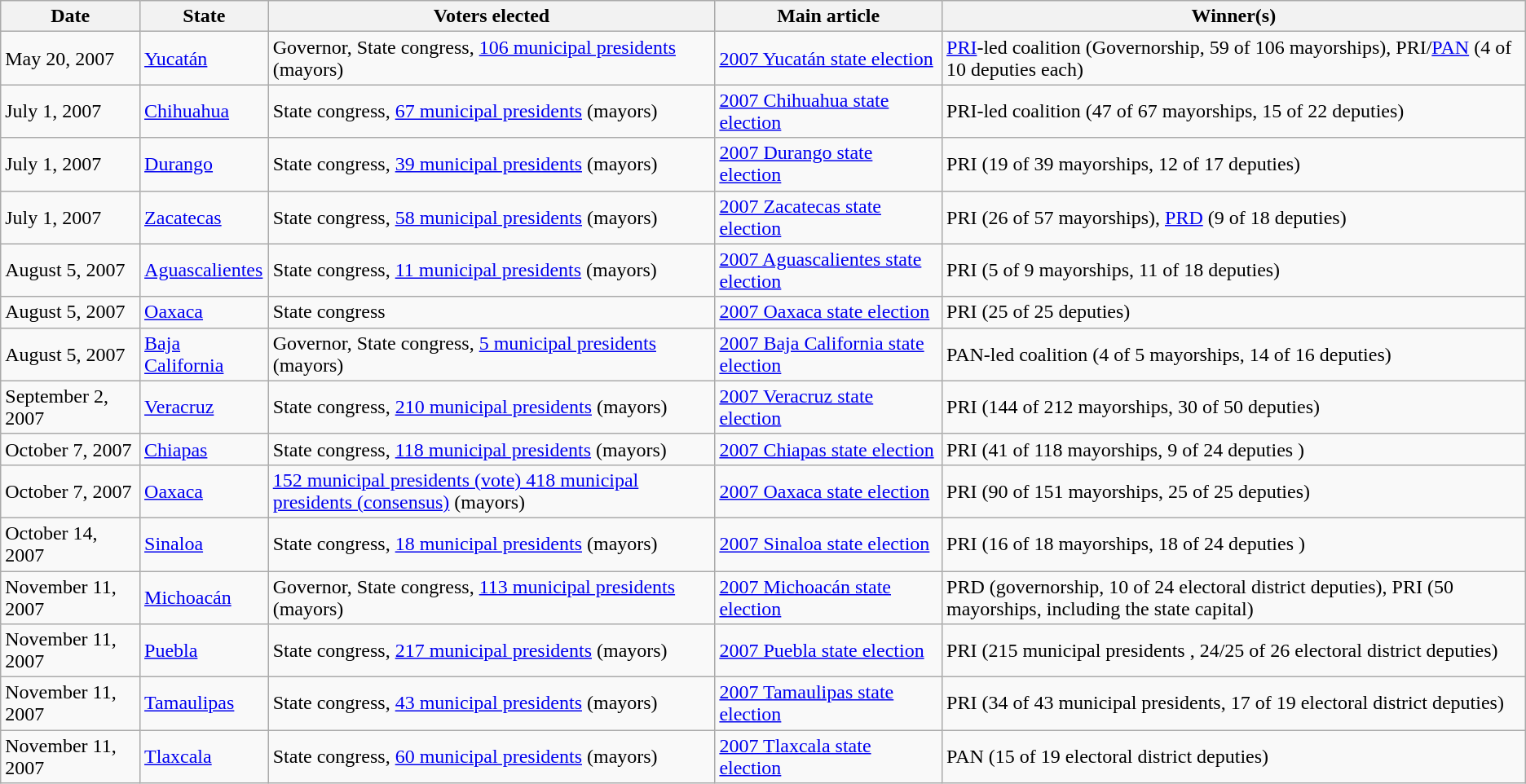<table class="wikitable">
<tr>
<th>Date</th>
<th>State</th>
<th>Voters elected</th>
<th>Main article</th>
<th>Winner(s)</th>
</tr>
<tr>
<td>May 20, 2007</td>
<td><a href='#'>Yucatán</a></td>
<td>Governor, State congress, <a href='#'>106 municipal presidents</a> (mayors)</td>
<td><a href='#'>2007 Yucatán state election</a></td>
<td><a href='#'>PRI</a>-led coalition (Governorship, 59 of 106 mayorships), PRI/<a href='#'>PAN</a> (4 of 10 deputies each)</td>
</tr>
<tr>
<td>July 1, 2007</td>
<td><a href='#'>Chihuahua</a></td>
<td>State congress, <a href='#'>67 municipal presidents</a> (mayors)</td>
<td><a href='#'>2007 Chihuahua state election</a></td>
<td>PRI-led coalition (47 of 67 mayorships, 15 of 22 deputies)</td>
</tr>
<tr>
<td>July 1, 2007</td>
<td><a href='#'>Durango</a></td>
<td>State congress, <a href='#'>39 municipal presidents</a> (mayors)</td>
<td><a href='#'>2007 Durango state election</a></td>
<td>PRI (19 of 39 mayorships, 12 of 17 deputies)</td>
</tr>
<tr>
<td>July 1, 2007</td>
<td><a href='#'>Zacatecas</a></td>
<td>State congress, <a href='#'>58 municipal presidents</a> (mayors)</td>
<td><a href='#'>2007 Zacatecas state election</a></td>
<td>PRI (26 of 57 mayorships), <a href='#'>PRD</a> (9 of 18 deputies)</td>
</tr>
<tr>
<td>August 5, 2007</td>
<td><a href='#'>Aguascalientes</a></td>
<td>State congress, <a href='#'>11 municipal presidents</a> (mayors)</td>
<td><a href='#'>2007 Aguascalientes state election</a></td>
<td>PRI (5 of 9 mayorships, 11 of 18 deputies)</td>
</tr>
<tr>
<td>August 5, 2007</td>
<td><a href='#'>Oaxaca</a></td>
<td>State congress</td>
<td><a href='#'>2007 Oaxaca state election</a></td>
<td>PRI (25 of 25 deputies)</td>
</tr>
<tr>
<td>August 5, 2007</td>
<td><a href='#'>Baja California</a></td>
<td>Governor, State congress, <a href='#'>5 municipal presidents</a> (mayors)</td>
<td><a href='#'>2007 Baja California state election</a></td>
<td>PAN-led coalition (4 of 5 mayorships, 14 of 16 deputies)</td>
</tr>
<tr>
<td>September 2, 2007</td>
<td><a href='#'>Veracruz</a></td>
<td>State congress, <a href='#'>210 municipal presidents</a> (mayors)</td>
<td><a href='#'>2007 Veracruz state election</a></td>
<td>PRI (144 of 212 mayorships, 30 of 50 deputies)</td>
</tr>
<tr>
<td>October 7, 2007</td>
<td><a href='#'>Chiapas</a></td>
<td>State congress, <a href='#'>118 municipal presidents</a> (mayors)</td>
<td><a href='#'>2007 Chiapas state election</a></td>
<td>PRI (41 of 118 mayorships, 9 of 24 deputies )</td>
</tr>
<tr>
<td>October 7, 2007</td>
<td><a href='#'>Oaxaca</a></td>
<td><a href='#'>152 municipal presidents (vote) 418 municipal presidents (consensus)</a> (mayors)</td>
<td><a href='#'>2007 Oaxaca state election</a></td>
<td>PRI (90 of 151 mayorships, 25 of 25 deputies)</td>
</tr>
<tr>
<td>October 14, 2007</td>
<td><a href='#'>Sinaloa</a></td>
<td>State congress, <a href='#'>18 municipal presidents</a> (mayors)</td>
<td><a href='#'>2007 Sinaloa state election</a></td>
<td>PRI (16 of 18 mayorships, 18 of 24 deputies )</td>
</tr>
<tr>
<td>November 11, 2007</td>
<td><a href='#'>Michoacán</a></td>
<td>Governor, State congress, <a href='#'>113 municipal presidents</a> (mayors)</td>
<td><a href='#'>2007 Michoacán state election</a></td>
<td>PRD (governorship, 10 of 24 electoral district deputies), PRI (50 mayorships, including the state capital) </td>
</tr>
<tr>
<td>November 11, 2007</td>
<td><a href='#'>Puebla</a></td>
<td>State congress, <a href='#'>217 municipal presidents</a> (mayors)</td>
<td><a href='#'>2007 Puebla state election</a></td>
<td>PRI (215 municipal presidents , 24/25 of 26 electoral district deputies) </td>
</tr>
<tr>
<td>November 11, 2007</td>
<td><a href='#'>Tamaulipas</a></td>
<td>State congress, <a href='#'>43 municipal presidents</a> (mayors)</td>
<td><a href='#'>2007 Tamaulipas state election</a></td>
<td>PRI (34 of 43 municipal presidents, 17 of 19 electoral district deputies) </td>
</tr>
<tr>
<td>November 11, 2007</td>
<td><a href='#'>Tlaxcala</a></td>
<td>State congress, <a href='#'>60 municipal presidents</a> (mayors)</td>
<td><a href='#'>2007 Tlaxcala state election</a></td>
<td>PAN (15 of 19 electoral district deputies) </td>
</tr>
</table>
